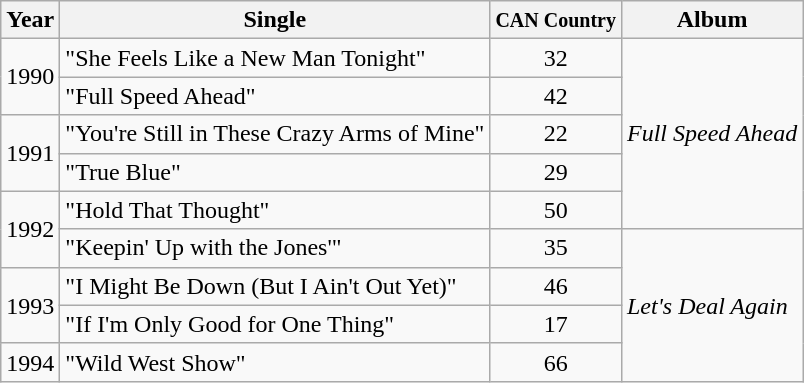<table class="wikitable">
<tr>
<th>Year</th>
<th>Single</th>
<th><small>CAN Country</small></th>
<th>Album</th>
</tr>
<tr>
<td rowspan="2">1990</td>
<td>"She Feels Like a New Man Tonight"</td>
<td align="center">32</td>
<td rowspan="5"><em>Full Speed Ahead</em></td>
</tr>
<tr>
<td>"Full Speed Ahead"</td>
<td align="center">42</td>
</tr>
<tr>
<td rowspan="2">1991</td>
<td>"You're Still in These Crazy Arms of Mine"</td>
<td align="center">22</td>
</tr>
<tr>
<td>"True Blue"</td>
<td align="center">29</td>
</tr>
<tr>
<td rowspan="2">1992</td>
<td>"Hold That Thought"</td>
<td align="center">50</td>
</tr>
<tr>
<td>"Keepin' Up with the Jones'"</td>
<td align="center">35</td>
<td rowspan="4"><em>Let's Deal Again</em></td>
</tr>
<tr>
<td rowspan="2">1993</td>
<td>"I Might Be Down (But I Ain't Out Yet)"</td>
<td align="center">46</td>
</tr>
<tr>
<td>"If I'm Only Good for One Thing"</td>
<td align="center">17</td>
</tr>
<tr>
<td>1994</td>
<td>"Wild West Show"</td>
<td align="center">66</td>
</tr>
</table>
